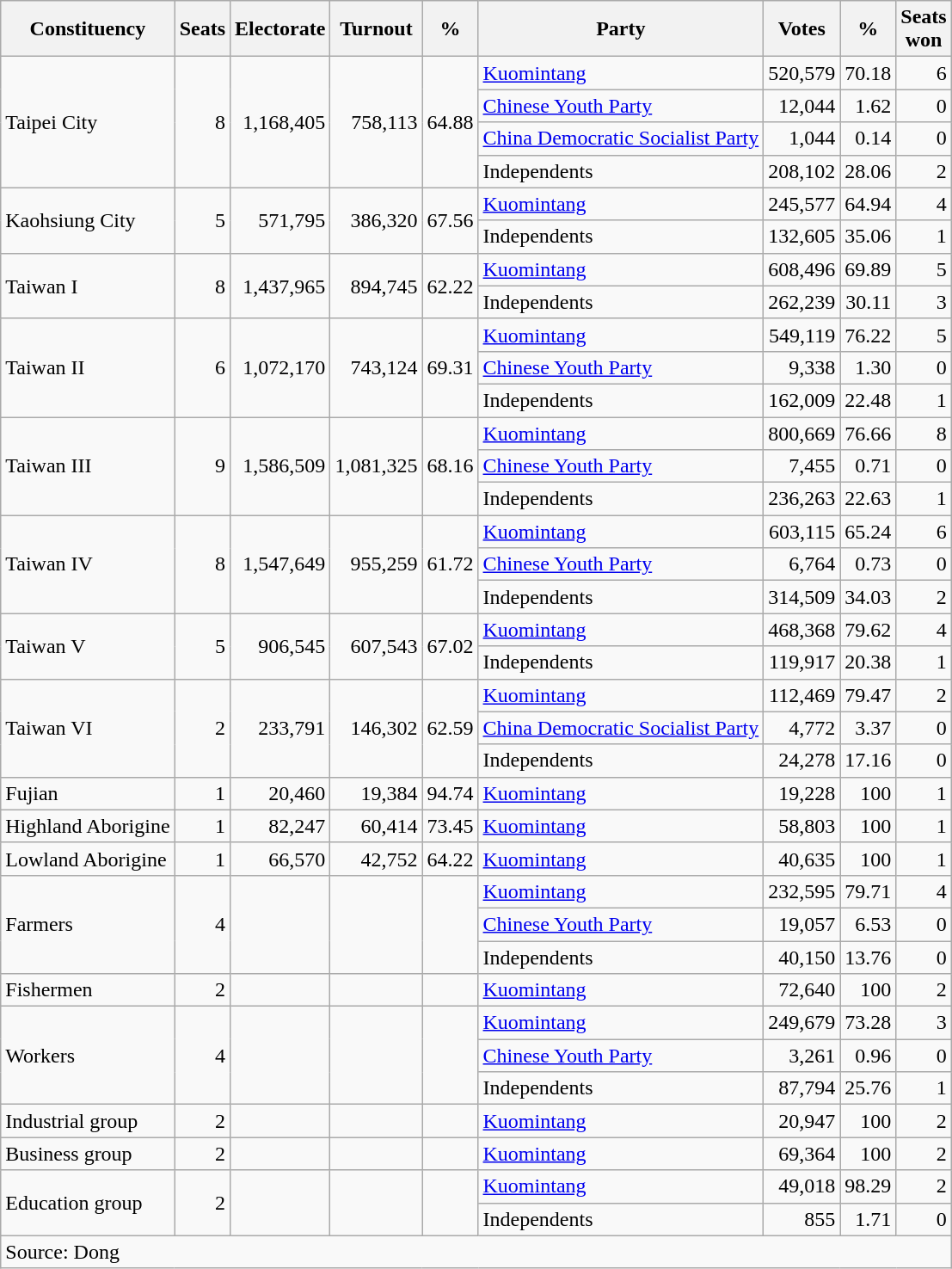<table class="wikitable" style="text-align:right">
<tr>
<th>Constituency</th>
<th>Seats</th>
<th>Electorate</th>
<th>Turnout</th>
<th>%</th>
<th>Party</th>
<th>Votes</th>
<th>%</th>
<th>Seats<br>won</th>
</tr>
<tr>
<td rowspan="4" align="left">Taipei City</td>
<td rowspan="4">8</td>
<td rowspan="4">1,168,405</td>
<td rowspan="4">758,113</td>
<td rowspan="4">64.88</td>
<td align="left"><a href='#'>Kuomintang</a></td>
<td>520,579</td>
<td>70.18</td>
<td>6</td>
</tr>
<tr>
<td align="left"><a href='#'>Chinese Youth Party</a></td>
<td>12,044</td>
<td>1.62</td>
<td>0</td>
</tr>
<tr>
<td align="left"><a href='#'>China Democratic Socialist Party</a></td>
<td>1,044</td>
<td>0.14</td>
<td>0</td>
</tr>
<tr>
<td align="left">Independents</td>
<td>208,102</td>
<td>28.06</td>
<td>2</td>
</tr>
<tr>
<td rowspan="2" align=left>Kaohsiung City</td>
<td rowspan="2">5</td>
<td rowspan="2">571,795</td>
<td rowspan="2">386,320</td>
<td rowspan="2">67.56</td>
<td align="left"><a href='#'>Kuomintang</a></td>
<td>245,577</td>
<td>64.94</td>
<td>4</td>
</tr>
<tr>
<td align="left">Independents</td>
<td>132,605</td>
<td>35.06</td>
<td>1</td>
</tr>
<tr>
<td rowspan="2" align="left">Taiwan I</td>
<td rowspan="2">8</td>
<td rowspan="2">1,437,965</td>
<td rowspan="2">894,745</td>
<td rowspan="2">62.22</td>
<td align="left"><a href='#'>Kuomintang</a></td>
<td>608,496</td>
<td>69.89</td>
<td>5</td>
</tr>
<tr>
<td align="left">Independents</td>
<td>262,239</td>
<td>30.11</td>
<td>3</td>
</tr>
<tr>
<td rowspan="3" align="left">Taiwan II</td>
<td rowspan="3">6</td>
<td rowspan="3">1,072,170</td>
<td rowspan="3">743,124</td>
<td rowspan="3">69.31</td>
<td align="left"><a href='#'>Kuomintang</a></td>
<td>549,119</td>
<td>76.22</td>
<td>5</td>
</tr>
<tr>
<td align="left"><a href='#'>Chinese Youth Party</a></td>
<td>9,338</td>
<td>1.30</td>
<td>0</td>
</tr>
<tr>
<td align="left">Independents</td>
<td>162,009</td>
<td>22.48</td>
<td>1</td>
</tr>
<tr>
<td rowspan="3" align="left">Taiwan III</td>
<td rowspan="3">9</td>
<td rowspan="3">1,586,509</td>
<td rowspan="3">1,081,325</td>
<td rowspan="3">68.16</td>
<td align="left"><a href='#'>Kuomintang</a></td>
<td>800,669</td>
<td>76.66</td>
<td>8</td>
</tr>
<tr>
<td align="left"><a href='#'>Chinese Youth Party</a></td>
<td>7,455</td>
<td>0.71</td>
<td>0</td>
</tr>
<tr>
<td align="left">Independents</td>
<td>236,263</td>
<td>22.63</td>
<td>1</td>
</tr>
<tr>
<td rowspan="3" align="left">Taiwan IV</td>
<td rowspan="3">8</td>
<td rowspan="3">1,547,649</td>
<td rowspan="3">955,259</td>
<td rowspan="3">61.72</td>
<td align="left"><a href='#'>Kuomintang</a></td>
<td>603,115</td>
<td>65.24</td>
<td>6</td>
</tr>
<tr>
<td align="left"><a href='#'>Chinese Youth Party</a></td>
<td>6,764</td>
<td>0.73</td>
<td>0</td>
</tr>
<tr>
<td align="left">Independents</td>
<td>314,509</td>
<td>34.03</td>
<td>2</td>
</tr>
<tr>
<td rowspan="2" align="left">Taiwan V</td>
<td rowspan="2">5</td>
<td rowspan="2">906,545</td>
<td rowspan="2">607,543</td>
<td rowspan="2">67.02</td>
<td align="left"><a href='#'>Kuomintang</a></td>
<td>468,368</td>
<td>79.62</td>
<td>4</td>
</tr>
<tr>
<td align="left">Independents</td>
<td>119,917</td>
<td>20.38</td>
<td>1</td>
</tr>
<tr>
<td rowspan="3" align="left">Taiwan VI</td>
<td rowspan="3">2</td>
<td rowspan="3">233,791</td>
<td rowspan="3">146,302</td>
<td rowspan="3">62.59</td>
<td align="left"><a href='#'>Kuomintang</a></td>
<td>112,469</td>
<td>79.47</td>
<td>2</td>
</tr>
<tr>
<td align="left"><a href='#'>China Democratic Socialist Party</a></td>
<td>4,772</td>
<td>3.37</td>
<td>0</td>
</tr>
<tr>
<td align="left">Independents</td>
<td>24,278</td>
<td>17.16</td>
<td>0</td>
</tr>
<tr>
<td align="left">Fujian</td>
<td>1</td>
<td>20,460</td>
<td>19,384</td>
<td>94.74</td>
<td align="left"><a href='#'>Kuomintang</a></td>
<td>19,228</td>
<td>100</td>
<td>1</td>
</tr>
<tr>
<td align="left">Highland Aborigine</td>
<td>1</td>
<td>82,247</td>
<td>60,414</td>
<td>73.45</td>
<td align="left"><a href='#'>Kuomintang</a></td>
<td>58,803</td>
<td>100</td>
<td>1</td>
</tr>
<tr>
<td align="left">Lowland Aborigine</td>
<td>1</td>
<td>66,570</td>
<td>42,752</td>
<td>64.22</td>
<td align="left"><a href='#'>Kuomintang</a></td>
<td>40,635</td>
<td>100</td>
<td>1</td>
</tr>
<tr>
<td rowspan="3" align="left">Farmers</td>
<td rowspan="3">4</td>
<td rowspan="3"></td>
<td rowspan="3"></td>
<td rowspan="3"></td>
<td align="left"><a href='#'>Kuomintang</a></td>
<td>232,595</td>
<td>79.71</td>
<td>4</td>
</tr>
<tr>
<td align="left"><a href='#'>Chinese Youth Party</a></td>
<td>19,057</td>
<td>6.53</td>
<td>0</td>
</tr>
<tr>
<td align="left">Independents</td>
<td>40,150</td>
<td>13.76</td>
<td>0</td>
</tr>
<tr>
<td align="left">Fishermen</td>
<td>2</td>
<td></td>
<td></td>
<td></td>
<td align="left"><a href='#'>Kuomintang</a></td>
<td>72,640</td>
<td>100</td>
<td>2</td>
</tr>
<tr>
<td rowspan="3" align="left">Workers</td>
<td rowspan="3">4</td>
<td rowspan="3"></td>
<td rowspan="3"></td>
<td rowspan="3"></td>
<td align="left"><a href='#'>Kuomintang</a></td>
<td>249,679</td>
<td>73.28</td>
<td>3</td>
</tr>
<tr>
<td align="left"><a href='#'>Chinese Youth Party</a></td>
<td>3,261</td>
<td>0.96</td>
<td>0</td>
</tr>
<tr>
<td align="left">Independents</td>
<td>87,794</td>
<td>25.76</td>
<td>1</td>
</tr>
<tr>
<td align="left">Industrial group</td>
<td>2</td>
<td></td>
<td></td>
<td></td>
<td align="left"><a href='#'>Kuomintang</a></td>
<td>20,947</td>
<td>100</td>
<td>2</td>
</tr>
<tr>
<td align="left">Business group</td>
<td>2</td>
<td></td>
<td></td>
<td></td>
<td align="left"><a href='#'>Kuomintang</a></td>
<td>69,364</td>
<td>100</td>
<td>2</td>
</tr>
<tr>
<td rowspan="2" align="left">Education group</td>
<td rowspan="2">2</td>
<td rowspan="2"></td>
<td rowspan="2"></td>
<td rowspan="2"></td>
<td align="left"><a href='#'>Kuomintang</a></td>
<td>49,018</td>
<td>98.29</td>
<td>2</td>
</tr>
<tr>
<td align="left">Independents</td>
<td>855</td>
<td>1.71</td>
<td>0</td>
</tr>
<tr>
<td colspan="9" align="left">Source: Dong</td>
</tr>
</table>
